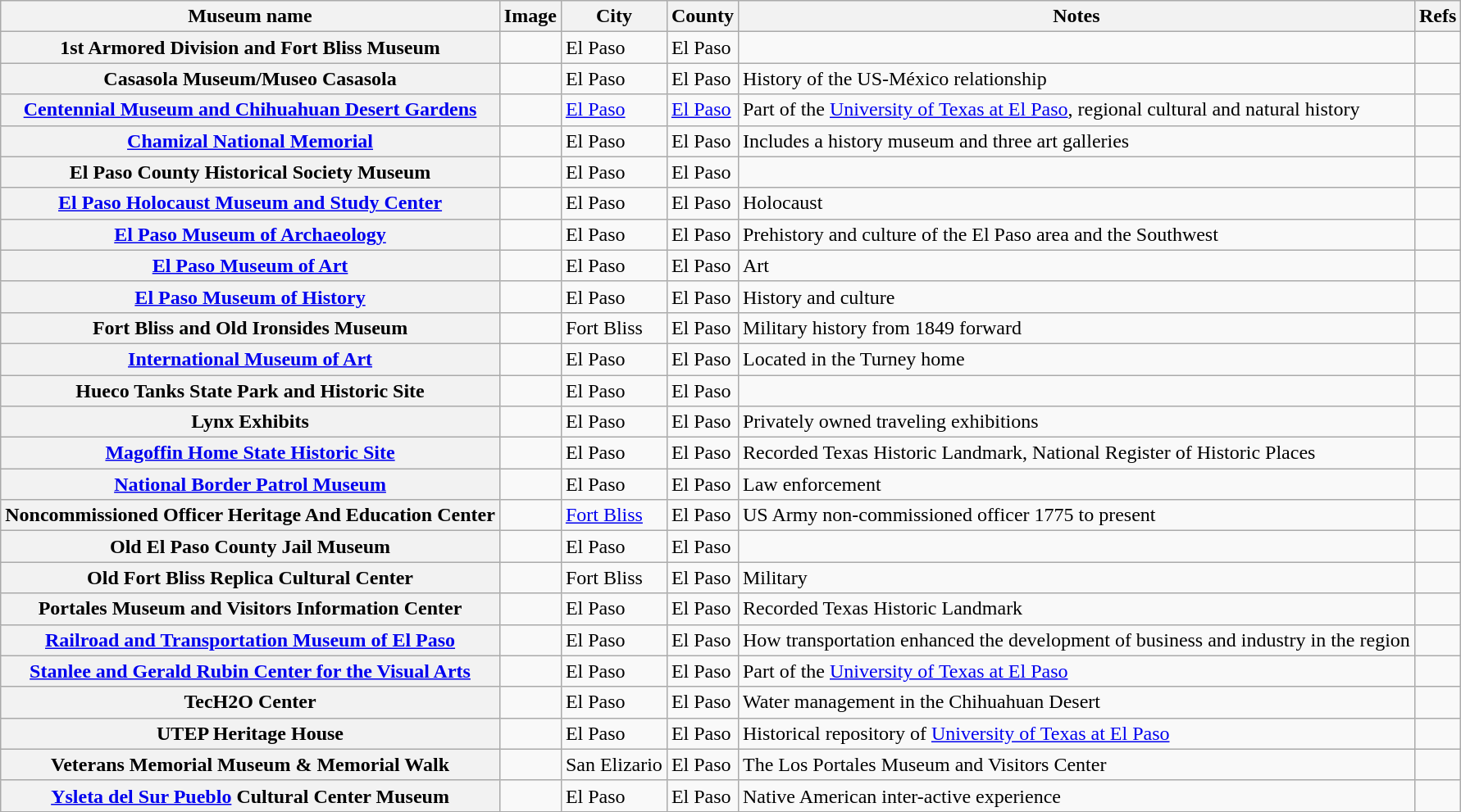<table class="wikitable sortable plainrowheaders">
<tr>
<th scope="col">Museum name</th>
<th scope="col"  class="unsortable">Image</th>
<th scope="col">City</th>
<th scope="col">County</th>
<th scope="col">Notes</th>
<th scope="col" class="unsortable">Refs</th>
</tr>
<tr>
<th scope="row">1st Armored Division and Fort Bliss Museum</th>
<td></td>
<td>El Paso</td>
<td>El Paso</td>
<td></td>
<td align="center"></td>
</tr>
<tr>
<th scope="row">Casasola Museum/Museo Casasola</th>
<td></td>
<td>El Paso</td>
<td>El Paso</td>
<td>History of the US-México relationship</td>
<td align="center"></td>
</tr>
<tr>
<th scope="row"><a href='#'>Centennial Museum and Chihuahuan Desert Gardens</a></th>
<td></td>
<td><a href='#'>El Paso</a></td>
<td><a href='#'>El Paso</a></td>
<td>Part of the <a href='#'>University of Texas at El Paso</a>, regional cultural and natural history</td>
<td align="center"></td>
</tr>
<tr>
<th scope="row"><a href='#'>Chamizal National Memorial</a></th>
<td></td>
<td>El Paso</td>
<td>El Paso</td>
<td>Includes a history museum and three art galleries</td>
<td align="center"></td>
</tr>
<tr>
<th scope="row">El Paso County Historical Society Museum</th>
<td></td>
<td>El Paso</td>
<td>El Paso</td>
<td></td>
<td align="center"></td>
</tr>
<tr>
<th scope="row"><a href='#'>El Paso Holocaust Museum and Study Center</a></th>
<td></td>
<td>El Paso</td>
<td>El Paso</td>
<td>Holocaust</td>
<td align="center"></td>
</tr>
<tr>
<th scope="row"><a href='#'>El Paso Museum of Archaeology</a></th>
<td></td>
<td>El Paso</td>
<td>El Paso</td>
<td>Prehistory and culture of the El Paso area and the Southwest</td>
<td align="center"></td>
</tr>
<tr>
<th scope="row"><a href='#'>El Paso Museum of Art</a></th>
<td></td>
<td>El Paso</td>
<td>El Paso</td>
<td>Art</td>
<td align="center"></td>
</tr>
<tr>
<th scope="row"><a href='#'>El Paso Museum of History</a></th>
<td></td>
<td>El Paso</td>
<td>El Paso</td>
<td>History and culture</td>
<td align="center"></td>
</tr>
<tr>
<th scope="row">Fort Bliss and Old Ironsides Museum</th>
<td></td>
<td>Fort Bliss</td>
<td>El Paso</td>
<td>Military history from 1849 forward</td>
<td align="center"></td>
</tr>
<tr>
<th scope="row"><a href='#'>International Museum of Art</a></th>
<td></td>
<td>El Paso</td>
<td>El Paso</td>
<td>Located in the Turney home</td>
<td align="center"></td>
</tr>
<tr>
<th scope="row">Hueco Tanks State Park and Historic Site</th>
<td></td>
<td>El Paso</td>
<td>El Paso</td>
<td></td>
<td align="center"></td>
</tr>
<tr>
<th scope="row">Lynx Exhibits</th>
<td></td>
<td>El Paso</td>
<td>El Paso</td>
<td>Privately owned traveling  exhibitions</td>
<td align="center"></td>
</tr>
<tr>
<th scope="row"><a href='#'>Magoffin Home State Historic Site</a></th>
<td></td>
<td>El Paso</td>
<td>El Paso</td>
<td>Recorded Texas Historic Landmark, National Register of Historic Places</td>
<td align="center"></td>
</tr>
<tr>
<th scope="row"><a href='#'>National Border Patrol Museum</a></th>
<td></td>
<td>El Paso</td>
<td>El Paso</td>
<td>Law enforcement</td>
<td align="center"></td>
</tr>
<tr>
<th scope="row">Noncommissioned Officer Heritage And Education Center</th>
<td></td>
<td><a href='#'>Fort Bliss</a></td>
<td>El Paso</td>
<td>US Army non-commissioned officer 1775 to present</td>
<td align="center"></td>
</tr>
<tr>
<th scope="row">Old El Paso County Jail Museum</th>
<td></td>
<td>El Paso</td>
<td>El Paso</td>
<td></td>
<td align="center"></td>
</tr>
<tr>
<th scope="row">Old Fort Bliss Replica Cultural Center</th>
<td></td>
<td>Fort Bliss</td>
<td>El Paso</td>
<td>Military</td>
<td align="center"></td>
</tr>
<tr>
<th scope="row">Portales Museum and Visitors Information Center</th>
<td></td>
<td>El Paso</td>
<td>El Paso</td>
<td>Recorded Texas Historic Landmark</td>
<td align="center"></td>
</tr>
<tr>
<th scope="row"><a href='#'>Railroad and Transportation Museum of El Paso</a></th>
<td></td>
<td>El Paso</td>
<td>El Paso</td>
<td>How transportation enhanced the development of business and industry in the region</td>
<td align="center"></td>
</tr>
<tr>
<th scope="row"><a href='#'>Stanlee and Gerald Rubin Center for the Visual Arts</a></th>
<td></td>
<td>El Paso</td>
<td>El Paso</td>
<td>Part of the <a href='#'>University of Texas at El Paso</a></td>
<td align="center"></td>
</tr>
<tr>
<th scope="row">TecH2O Center</th>
<td></td>
<td>El Paso</td>
<td>El Paso</td>
<td>Water management in the Chihuahuan Desert</td>
<td align="center"></td>
</tr>
<tr>
<th scope="row">UTEP Heritage House</th>
<td></td>
<td>El Paso</td>
<td>El Paso</td>
<td>Historical repository of <a href='#'>University of Texas at El Paso</a></td>
<td align="center"></td>
</tr>
<tr>
<th scope="row">Veterans Memorial Museum & Memorial Walk</th>
<td></td>
<td>San Elizario</td>
<td>El Paso</td>
<td>The Los Portales Museum and Visitors Center</td>
<td align="center"></td>
</tr>
<tr>
<th scope="row"><a href='#'>Ysleta del Sur Pueblo</a> Cultural Center Museum</th>
<td></td>
<td>El Paso</td>
<td>El Paso</td>
<td>Native American inter-active experience</td>
<td align="center"></td>
</tr>
<tr>
</tr>
</table>
